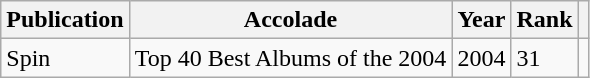<table class="wikitable sortable">
<tr>
<th>Publication</th>
<th>Accolade</th>
<th>Year</th>
<th>Rank</th>
<th class="unsortable"></th>
</tr>
<tr>
<td>Spin</td>
<td>Top 40 Best Albums of the 2004</td>
<td>2004</td>
<td>31</td>
<td></td>
</tr>
</table>
